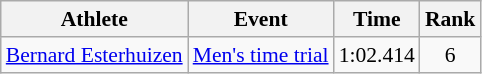<table class="wikitable" style="font-size:90%;">
<tr>
<th>Athlete</th>
<th>Event</th>
<th>Time</th>
<th>Rank</th>
</tr>
<tr align=center>
<td align=left><a href='#'>Bernard Esterhuizen</a></td>
<td align=left><a href='#'>Men's time trial</a></td>
<td>1:02.414</td>
<td>6</td>
</tr>
</table>
